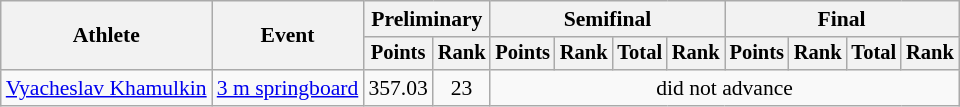<table class=wikitable style="font-size:90%; text-align:center">
<tr>
<th rowspan=2>Athlete</th>
<th rowspan=2>Event</th>
<th colspan=2>Preliminary</th>
<th colspan=4>Semifinal</th>
<th colspan=4>Final</th>
</tr>
<tr style=font-size:95%>
<th>Points</th>
<th>Rank</th>
<th>Points</th>
<th>Rank</th>
<th>Total</th>
<th>Rank</th>
<th>Points</th>
<th>Rank</th>
<th>Total</th>
<th>Rank</th>
</tr>
<tr>
<td align=left><a href='#'>Vyacheslav Khamulkin</a></td>
<td align=left><a href='#'>3 m springboard</a></td>
<td>357.03</td>
<td>23</td>
<td colspan=8>did not advance</td>
</tr>
</table>
